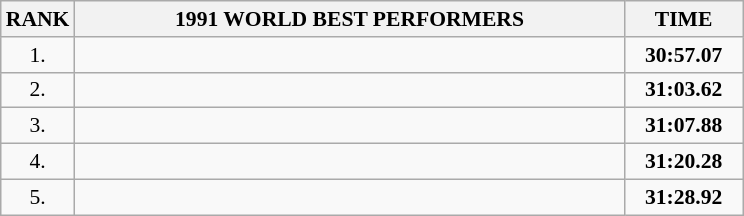<table class="wikitable" style="border-collapse: collapse; font-size: 90%;">
<tr>
<th>RANK</th>
<th align="center" style="width: 25em">1991 WORLD BEST PERFORMERS</th>
<th align="center" style="width: 5em">TIME</th>
</tr>
<tr>
<td align="center">1.</td>
<td></td>
<td align="center"><strong>30:57.07</strong></td>
</tr>
<tr>
<td align="center">2.</td>
<td></td>
<td align="center"><strong>31:03.62</strong></td>
</tr>
<tr>
<td align="center">3.</td>
<td></td>
<td align="center"><strong>31:07.88</strong></td>
</tr>
<tr>
<td align="center">4.</td>
<td></td>
<td align="center"><strong>31:20.28</strong></td>
</tr>
<tr>
<td align="center">5.</td>
<td></td>
<td align="center"><strong>31:28.92</strong></td>
</tr>
</table>
